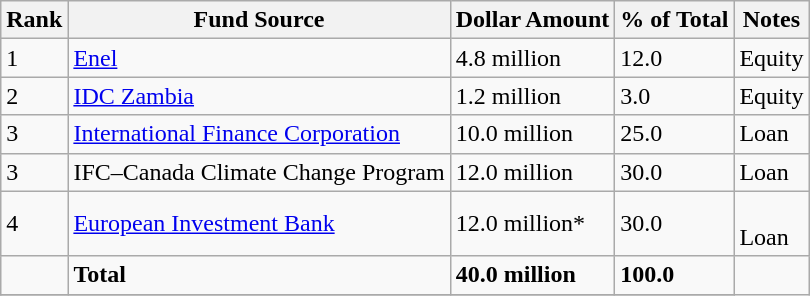<table class="wikitable sortable">
<tr>
<th style="width:2em;">Rank</th>
<th>Fund Source</th>
<th>Dollar Amount</th>
<th>% of Total</th>
<th>Notes</th>
</tr>
<tr>
<td>1</td>
<td><a href='#'>Enel</a></td>
<td>4.8 million</td>
<td>12.0</td>
<td>Equity</td>
</tr>
<tr>
<td>2</td>
<td><a href='#'>IDC Zambia</a></td>
<td>1.2 million</td>
<td>3.0</td>
<td>Equity</td>
</tr>
<tr>
<td>3</td>
<td><a href='#'>International Finance Corporation</a></td>
<td>10.0 million</td>
<td>25.0</td>
<td>Loan</td>
</tr>
<tr>
<td>3</td>
<td>IFC–Canada Climate Change Program</td>
<td>12.0 million</td>
<td>30.0</td>
<td>Loan</td>
</tr>
<tr>
<td>4</td>
<td><a href='#'>European Investment Bank</a></td>
<td>12.0 million*</td>
<td>30.0</td>
<td><br>Loan</td>
</tr>
<tr>
<td></td>
<td><strong>Total</strong></td>
<td><strong>40.0 million</strong></td>
<td><strong>100.0</strong></td>
</tr>
<tr>
</tr>
</table>
